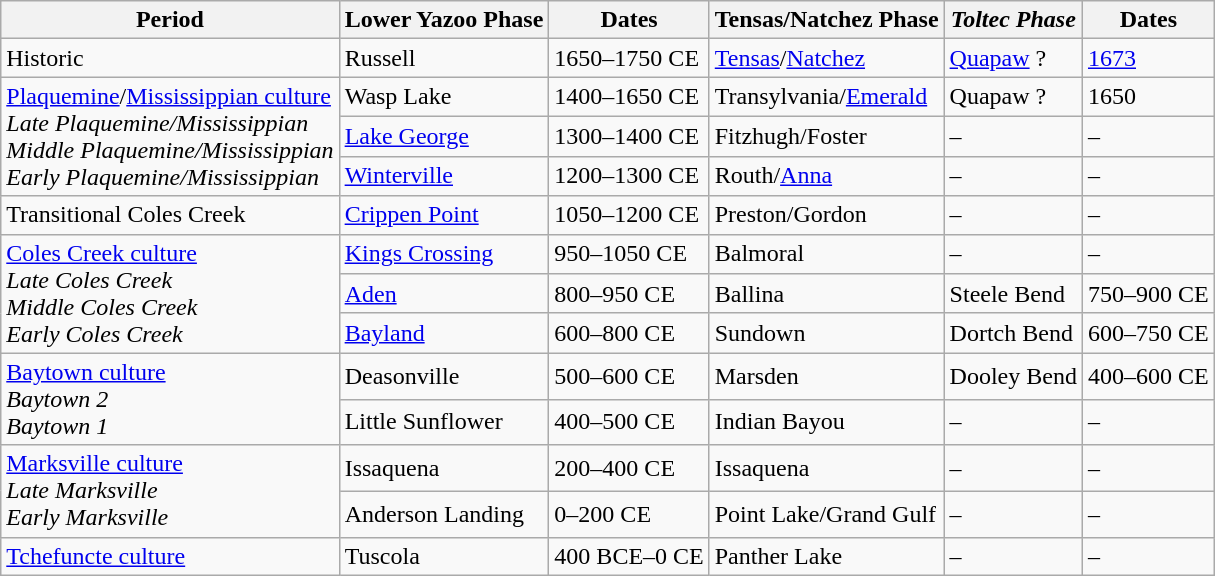<table class="wikitable">
<tr>
<th>Period</th>
<th>Lower Yazoo Phase</th>
<th>Dates</th>
<th>Tensas/Natchez Phase</th>
<th><em>Toltec Phase</em></th>
<th>Dates</th>
</tr>
<tr>
<td rowspan="1">Historic</td>
<td>Russell</td>
<td>1650–1750 CE</td>
<td><a href='#'>Tensas</a>/<a href='#'>Natchez</a></td>
<td><a href='#'>Quapaw</a> ?</td>
<td><a href='#'>1673</a></td>
</tr>
<tr>
<td rowspan=3><a href='#'>Plaquemine</a>/<a href='#'>Mississippian culture</a><br><em>Late Plaquemine/Mississippian</em><br><em>Middle Plaquemine/Mississippian</em><br><em>Early Plaquemine/Mississippian</em></td>
<td>Wasp Lake</td>
<td>1400–1650 CE</td>
<td>Transylvania/<a href='#'>Emerald</a></td>
<td>Quapaw ?</td>
<td>1650</td>
</tr>
<tr>
<td><a href='#'>Lake George</a></td>
<td>1300–1400 CE</td>
<td>Fitzhugh/Foster</td>
<td>–</td>
<td>–</td>
</tr>
<tr>
<td><a href='#'>Winterville</a></td>
<td>1200–1300 CE</td>
<td>Routh/<a href='#'>Anna</a></td>
<td>–</td>
<td>–</td>
</tr>
<tr>
<td rowspan="1">Transitional Coles Creek</td>
<td><a href='#'>Crippen Point</a></td>
<td>1050–1200 CE</td>
<td>Preston/Gordon</td>
<td>–</td>
<td>–</td>
</tr>
<tr>
<td rowspan=3><a href='#'>Coles Creek culture</a><br><em>Late Coles Creek</em><br><em>Middle Coles Creek</em><br><em>Early Coles Creek</em></td>
<td><a href='#'>Kings Crossing</a></td>
<td>950–1050 CE</td>
<td>Balmoral</td>
<td>–</td>
<td>–</td>
</tr>
<tr>
<td><a href='#'>Aden</a></td>
<td>800–950 CE</td>
<td>Ballina</td>
<td>Steele Bend</td>
<td>750–900 CE</td>
</tr>
<tr>
<td><a href='#'>Bayland</a></td>
<td>600–800 CE</td>
<td>Sundown</td>
<td>Dortch Bend</td>
<td>600–750 CE</td>
</tr>
<tr>
<td rowspan="2"><a href='#'>Baytown culture</a> <br> <em>Baytown 2</em> <br> <em>Baytown 1</em></td>
<td>Deasonville</td>
<td>500–600 CE</td>
<td>Marsden</td>
<td>Dooley Bend</td>
<td>400–600 CE</td>
</tr>
<tr>
<td>Little Sunflower</td>
<td>400–500 CE</td>
<td>Indian Bayou</td>
<td>–</td>
<td>–</td>
</tr>
<tr>
<td rowspan="2"><a href='#'>Marksville culture</a> <br> <em>Late Marksville</em> <br> <em>Early Marksville</em></td>
<td>Issaquena</td>
<td>200–400 CE</td>
<td>Issaquena</td>
<td>–</td>
<td>–</td>
</tr>
<tr>
<td>Anderson Landing</td>
<td>0–200 CE</td>
<td>Point Lake/Grand Gulf</td>
<td>–</td>
<td>–</td>
</tr>
<tr>
<td rowspan="1"><a href='#'>Tchefuncte culture</a></td>
<td>Tuscola</td>
<td>400 BCE–0 CE</td>
<td>Panther Lake</td>
<td>–</td>
<td>–</td>
</tr>
</table>
